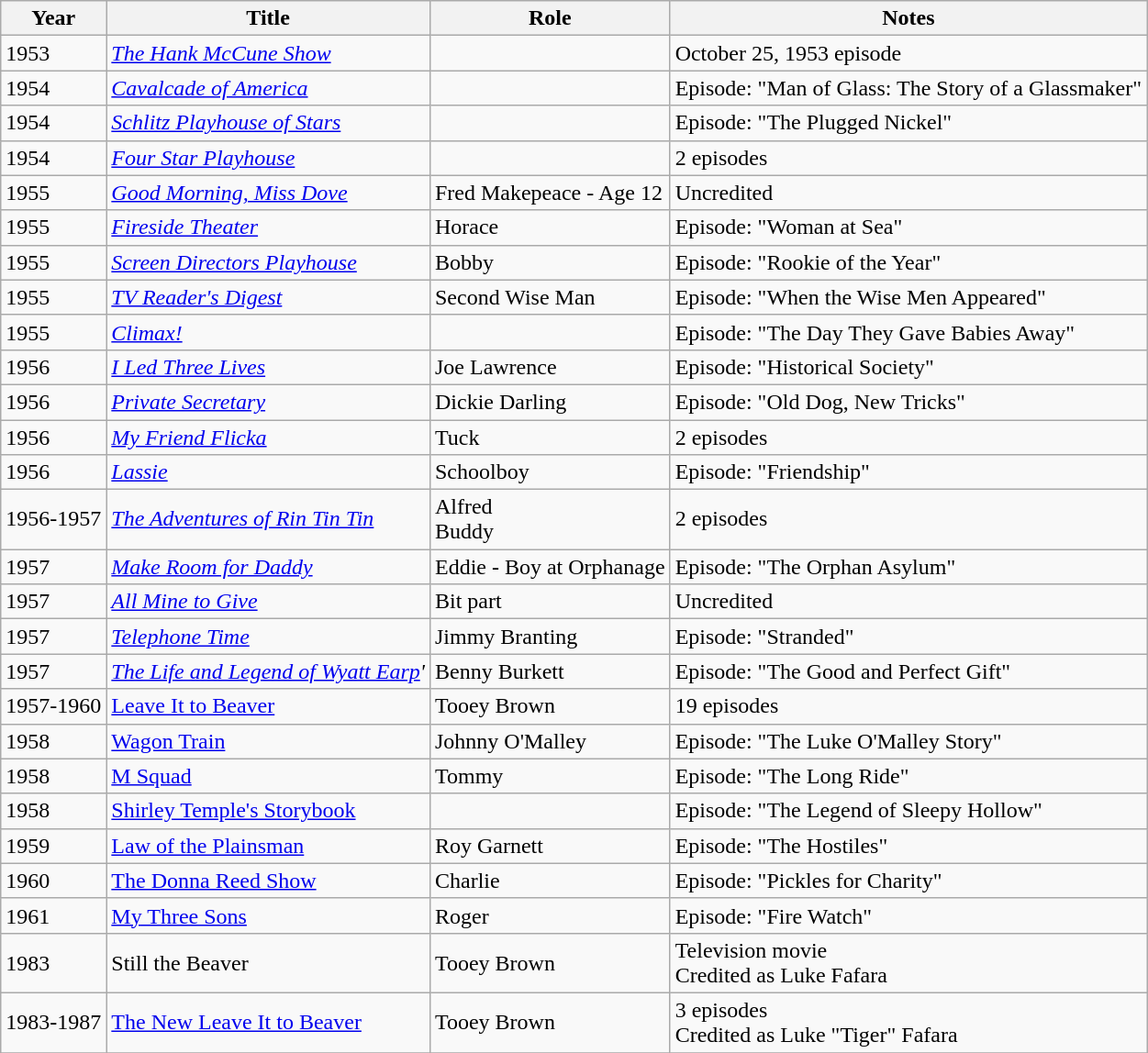<table class="wikitable sortable">
<tr>
<th>Year</th>
<th>Title</th>
<th>Role</th>
<th class="unsortable">Notes</th>
</tr>
<tr>
<td>1953</td>
<td><em><a href='#'>The Hank McCune Show</a></em></td>
<td></td>
<td>October 25, 1953 episode</td>
</tr>
<tr>
<td>1954</td>
<td><em><a href='#'>Cavalcade of America</a></em></td>
<td></td>
<td>Episode: "Man of Glass: The Story of a Glassmaker"</td>
</tr>
<tr>
<td>1954</td>
<td><em><a href='#'>Schlitz Playhouse of Stars</a></em></td>
<td></td>
<td>Episode: "The Plugged Nickel"</td>
</tr>
<tr>
<td>1954</td>
<td><em><a href='#'>Four Star Playhouse</a></em></td>
<td></td>
<td>2 episodes</td>
</tr>
<tr>
<td>1955</td>
<td><em><a href='#'>Good Morning, Miss Dove</a></em></td>
<td>Fred Makepeace - Age 12</td>
<td>Uncredited</td>
</tr>
<tr>
<td>1955</td>
<td><em><a href='#'>Fireside Theater</a></em></td>
<td>Horace</td>
<td>Episode: "Woman at Sea"</td>
</tr>
<tr>
<td>1955</td>
<td><em><a href='#'>Screen Directors Playhouse</a></em></td>
<td>Bobby</td>
<td>Episode: "Rookie of the Year"</td>
</tr>
<tr>
<td>1955</td>
<td><em><a href='#'>TV Reader's Digest</a></em></td>
<td>Second Wise Man</td>
<td>Episode: "When the Wise Men Appeared"</td>
</tr>
<tr>
<td>1955</td>
<td><em><a href='#'>Climax!</a></em></td>
<td></td>
<td>Episode: "The Day They Gave Babies Away"</td>
</tr>
<tr>
<td>1956</td>
<td><em><a href='#'>I Led Three Lives</a></em></td>
<td>Joe Lawrence</td>
<td>Episode: "Historical Society"</td>
</tr>
<tr>
<td>1956</td>
<td><em><a href='#'>Private Secretary</a></em></td>
<td>Dickie Darling</td>
<td>Episode: "Old Dog, New Tricks"</td>
</tr>
<tr>
<td>1956</td>
<td><em><a href='#'>My Friend Flicka</a></em></td>
<td>Tuck</td>
<td>2 episodes</td>
</tr>
<tr>
<td>1956</td>
<td><em><a href='#'>Lassie</a></em></td>
<td>Schoolboy</td>
<td>Episode: "Friendship"</td>
</tr>
<tr>
<td>1956-1957</td>
<td><em><a href='#'>The Adventures of Rin Tin Tin</a></em></td>
<td>Alfred<br>Buddy</td>
<td>2 episodes</td>
</tr>
<tr>
<td>1957</td>
<td><em><a href='#'>Make Room for Daddy</a></em></td>
<td>Eddie - Boy at Orphanage</td>
<td>Episode: "The Orphan Asylum"</td>
</tr>
<tr>
<td>1957</td>
<td><em><a href='#'>All Mine to Give</a></em></td>
<td>Bit part</td>
<td>Uncredited</td>
</tr>
<tr>
<td>1957</td>
<td><em><a href='#'>Telephone Time</a></em></td>
<td>Jimmy Branting</td>
<td>Episode: "Stranded"</td>
</tr>
<tr>
<td>1957</td>
<td><em><a href='#'>The Life and Legend of Wyatt Earp</a>'</td>
<td>Benny Burkett</td>
<td>Episode: "The Good and Perfect Gift"</td>
</tr>
<tr>
<td>1957-1960</td>
<td></em><a href='#'>Leave It to Beaver</a><em></td>
<td>Tooey Brown</td>
<td>19 episodes</td>
</tr>
<tr>
<td>1958</td>
<td></em><a href='#'>Wagon Train</a><em></td>
<td>Johnny O'Malley</td>
<td>Episode: "The Luke O'Malley Story"</td>
</tr>
<tr>
<td>1958</td>
<td></em><a href='#'>M Squad</a><em></td>
<td>Tommy</td>
<td>Episode: "The Long Ride"</td>
</tr>
<tr>
<td>1958</td>
<td></em><a href='#'>Shirley Temple's Storybook</a><em></td>
<td></td>
<td>Episode: "The Legend of Sleepy Hollow"</td>
</tr>
<tr>
<td>1959</td>
<td></em><a href='#'>Law of the Plainsman</a><em></td>
<td>Roy Garnett</td>
<td>Episode: "The Hostiles"</td>
</tr>
<tr>
<td>1960</td>
<td></em><a href='#'>The Donna Reed Show</a><em></td>
<td>Charlie</td>
<td>Episode: "Pickles for Charity"</td>
</tr>
<tr>
<td>1961</td>
<td></em><a href='#'>My Three Sons</a><em></td>
<td>Roger</td>
<td>Episode: "Fire Watch"</td>
</tr>
<tr>
<td>1983</td>
<td></em>Still the Beaver<em></td>
<td>Tooey Brown</td>
<td>Television movie<br>Credited as Luke Fafara</td>
</tr>
<tr>
<td>1983-1987</td>
<td></em><a href='#'>The New Leave It to Beaver</a><em></td>
<td>Tooey Brown</td>
<td>3 episodes<br>Credited as Luke "Tiger" Fafara</td>
</tr>
<tr>
</tr>
</table>
